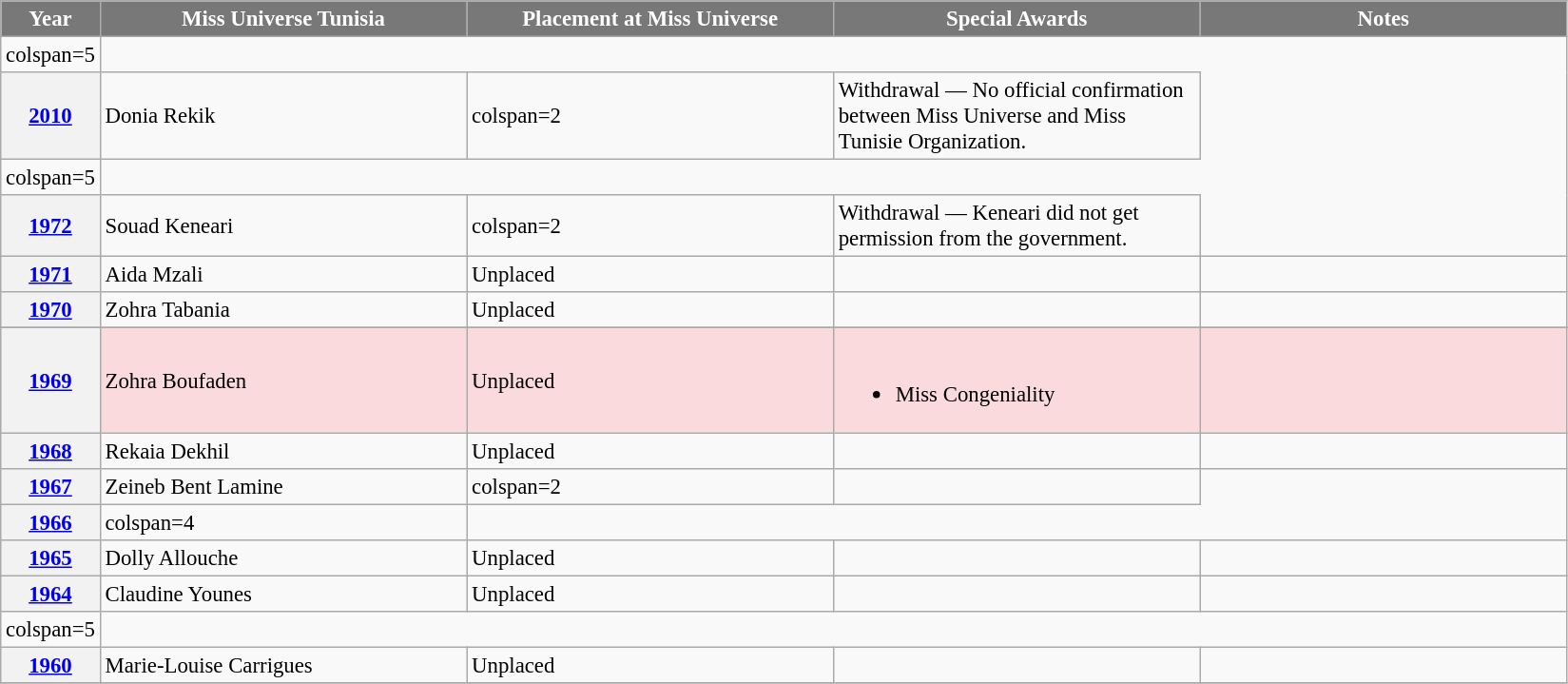<table class="wikitable " style="font-size: 95%;">
<tr>
<th width="60" style="background-color:#787878;color:#FFFFFF;">Year</th>
<th width="250" style="background-color:#787878;color:#FFFFFF;">Miss Universe Tunisia</th>
<th width="250" style="background-color:#787878;color:#FFFFFF;">Placement at Miss Universe</th>
<th width="250" style="background-color:#787878;color:#FFFFFF;">Special Awards</th>
<th width="250" style="background-color:#787878;color:#FFFFFF;">Notes</th>
</tr>
<tr>
<td>colspan=5 </td>
</tr>
<tr>
<th><a href='#'>2010</a></th>
<td>Donia Rekik</td>
<td>colspan=2 </td>
<td>Withdrawal — No official confirmation between Miss Universe and Miss Tunisie Organization.</td>
</tr>
<tr>
<td>colspan=5 </td>
</tr>
<tr>
<th><a href='#'>1972</a></th>
<td>Souad Keneari</td>
<td>colspan=2 </td>
<td>Withdrawal — Keneari did not get permission from the government.</td>
</tr>
<tr>
<th><a href='#'>1971</a></th>
<td>Aida Mzali</td>
<td>Unplaced</td>
<td></td>
<td></td>
</tr>
<tr>
<th><a href='#'>1970</a></th>
<td>Zohra Tabania</td>
<td>Unplaced</td>
<td></td>
<td></td>
</tr>
<tr>
</tr>
<tr style="background-color:#FADADD;">
<th><a href='#'>1969</a></th>
<td>Zohra Boufaden</td>
<td>Unplaced</td>
<td align="left"><br><ul><li>Miss Congeniality</li></ul></td>
<td></td>
</tr>
<tr>
<th><a href='#'>1968</a></th>
<td>Rekaia Dekhil</td>
<td>Unplaced</td>
<td></td>
<td></td>
</tr>
<tr>
<th><a href='#'>1967</a></th>
<td>Zeineb Bent Lamine</td>
<td>colspan=2 </td>
<td></td>
</tr>
<tr>
<th><a href='#'>1966</a></th>
<td>colspan=4 </td>
</tr>
<tr>
<th><a href='#'>1965</a></th>
<td>Dolly Allouche</td>
<td>Unplaced</td>
<td></td>
<td></td>
</tr>
<tr>
<th><a href='#'>1964</a></th>
<td>Claudine Younes</td>
<td>Unplaced</td>
<td></td>
<td></td>
</tr>
<tr>
<td>colspan=5 </td>
</tr>
<tr>
<th><a href='#'>1960</a></th>
<td>Marie-Louise Carrigues</td>
<td>Unplaced</td>
<td></td>
<td></td>
</tr>
<tr>
</tr>
</table>
